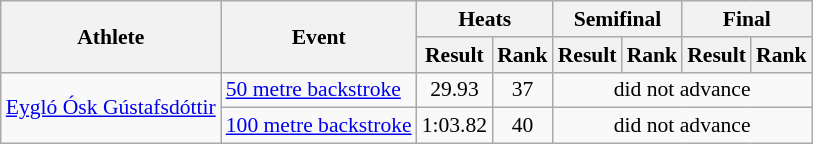<table class="wikitable" border="1" style="font-size:90%; text-align:center">
<tr>
<th rowspan="2">Athlete</th>
<th rowspan="2">Event</th>
<th colspan="2">Heats</th>
<th colspan="2">Semifinal</th>
<th colspan="2">Final</th>
</tr>
<tr>
<th>Result</th>
<th>Rank</th>
<th>Result</th>
<th>Rank</th>
<th>Result</th>
<th>Rank</th>
</tr>
<tr>
<td align="left" rowspan=2><a href='#'>Eygló Ósk Gústafsdóttir</a></td>
<td align="left"><a href='#'>50 metre backstroke</a></td>
<td>29.93</td>
<td>37</td>
<td colspan=4>did not advance</td>
</tr>
<tr>
<td align="left"><a href='#'>100 metre backstroke</a></td>
<td>1:03.82</td>
<td>40</td>
<td colspan=4>did not advance</td>
</tr>
</table>
